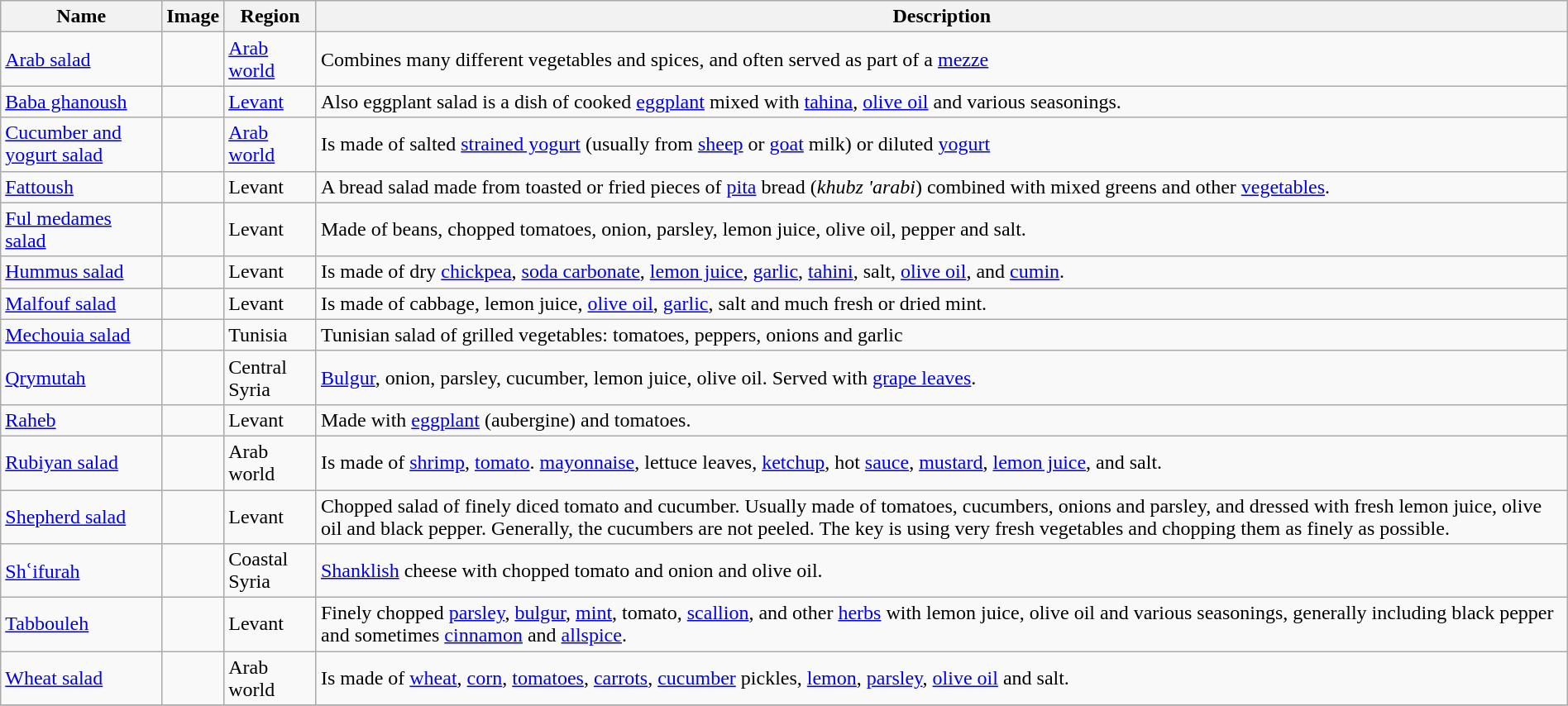<table class="wikitable sortable" style="width:100%;">
<tr>
<th>Name</th>
<th class="unsortable">Image</th>
<th>Region</th>
<th>Description</th>
</tr>
<tr>
<td><a href='#'>Arab salad</a></td>
<td></td>
<td><a href='#'>Arab world</a></td>
<td>Combines many different vegetables and spices, and often served as part of a <a href='#'>mezze</a></td>
</tr>
<tr>
<td><a href='#'>Baba ghanoush</a></td>
<td></td>
<td><a href='#'>Levant</a></td>
<td>Also eggplant salad is a dish of cooked <a href='#'>eggplant</a> mixed with <a href='#'>tahina</a>, <a href='#'>olive oil</a> and various seasonings.</td>
</tr>
<tr>
<td><a href='#'>Cucumber and yogurt salad</a></td>
<td></td>
<td><a href='#'>Arab world</a></td>
<td>Is made of salted <a href='#'>strained yogurt</a> (usually from <a href='#'>sheep</a> or <a href='#'>goat</a> milk) or diluted <a href='#'>yogurt</a></td>
</tr>
<tr>
<td><a href='#'>Fattoush</a></td>
<td></td>
<td>Levant</td>
<td>A bread salad made from toasted or fried pieces of <a href='#'>pita</a> bread (<em>khubz 'arabi</em>) combined with mixed greens and other <a href='#'>vegetables</a>.</td>
</tr>
<tr>
<td><a href='#'>Ful medames salad</a></td>
<td></td>
<td>Levant</td>
<td>Made of beans, chopped tomatoes, onion, parsley, lemon juice, olive oil, pepper and salt.</td>
</tr>
<tr>
<td><a href='#'>Hummus salad</a></td>
<td></td>
<td>Levant</td>
<td>Is made of dry <a href='#'>chickpea</a>, <a href='#'>soda carbonate</a>, <a href='#'>lemon juice</a>, <a href='#'>garlic</a>, <a href='#'>tahini</a>, salt, <a href='#'>olive oil</a>, and <a href='#'>cumin</a>.</td>
</tr>
<tr>
<td><a href='#'>Malfouf salad</a></td>
<td></td>
<td>Levant</td>
<td>Is made of cabbage, lemon juice, <a href='#'>olive oil</a>, <a href='#'>garlic</a>, salt and much fresh or dried mint.</td>
</tr>
<tr>
<td><a href='#'>Mechouia salad</a></td>
<td></td>
<td>Tunisia</td>
<td>Tunisian salad of grilled vegetables: tomatoes, peppers, onions and garlic</td>
</tr>
<tr>
<td><a href='#'>Qrymutah</a></td>
<td></td>
<td>Central Syria</td>
<td><a href='#'>Bulgur</a>, onion, parsley, cucumber, lemon juice, olive oil. Served with <a href='#'>grape leaves</a>.</td>
</tr>
<tr>
<td><a href='#'>Raheb</a></td>
<td></td>
<td>Levant</td>
<td>Made with <a href='#'>eggplant</a> (aubergine) and tomatoes.</td>
</tr>
<tr>
<td><a href='#'>Rubiyan salad</a></td>
<td></td>
<td>Arab world</td>
<td>Is made of <a href='#'>shrimp</a>, <a href='#'>tomato</a>. <a href='#'>mayonnaise</a>, lettuce leaves, <a href='#'>ketchup</a>, hot <a href='#'>sauce</a>, <a href='#'>mustard</a>, <a href='#'>lemon juice</a>, and salt.</td>
</tr>
<tr>
<td><a href='#'>Shepherd salad</a></td>
<td></td>
<td>Levant</td>
<td>Chopped salad of finely diced tomato and cucumber. Usually made of tomatoes, cucumbers, onions and parsley, and dressed with fresh lemon juice, olive oil and black pepper. Generally, the cucumbers are not peeled. The key is using very fresh vegetables and chopping them as finely as possible.</td>
</tr>
<tr>
<td><a href='#'>Shʿifurah</a></td>
<td></td>
<td>Coastal Syria</td>
<td><a href='#'>Shanklish</a> cheese with chopped tomato and onion and olive oil.</td>
</tr>
<tr>
<td><a href='#'>Tabbouleh</a></td>
<td></td>
<td>Levant</td>
<td>Finely chopped <a href='#'>parsley</a>, <a href='#'>bulgur</a>, <a href='#'>mint</a>, tomato, <a href='#'>scallion</a>, and other <a href='#'>herbs</a> with lemon juice, olive oil and various seasonings, generally including black pepper and sometimes <a href='#'>cinnamon</a> and <a href='#'>allspice</a>.</td>
</tr>
<tr>
<td><a href='#'>Wheat salad</a></td>
<td></td>
<td>Arab world</td>
<td>Is made of <a href='#'>wheat</a>, <a href='#'>corn</a>, <a href='#'>tomatoes</a>, <a href='#'>carrots</a>, <a href='#'>cucumber</a> pickles, <a href='#'>lemon</a>, <a href='#'>parsley</a>, <a href='#'>olive oil</a> and salt.</td>
</tr>
<tr>
</tr>
</table>
